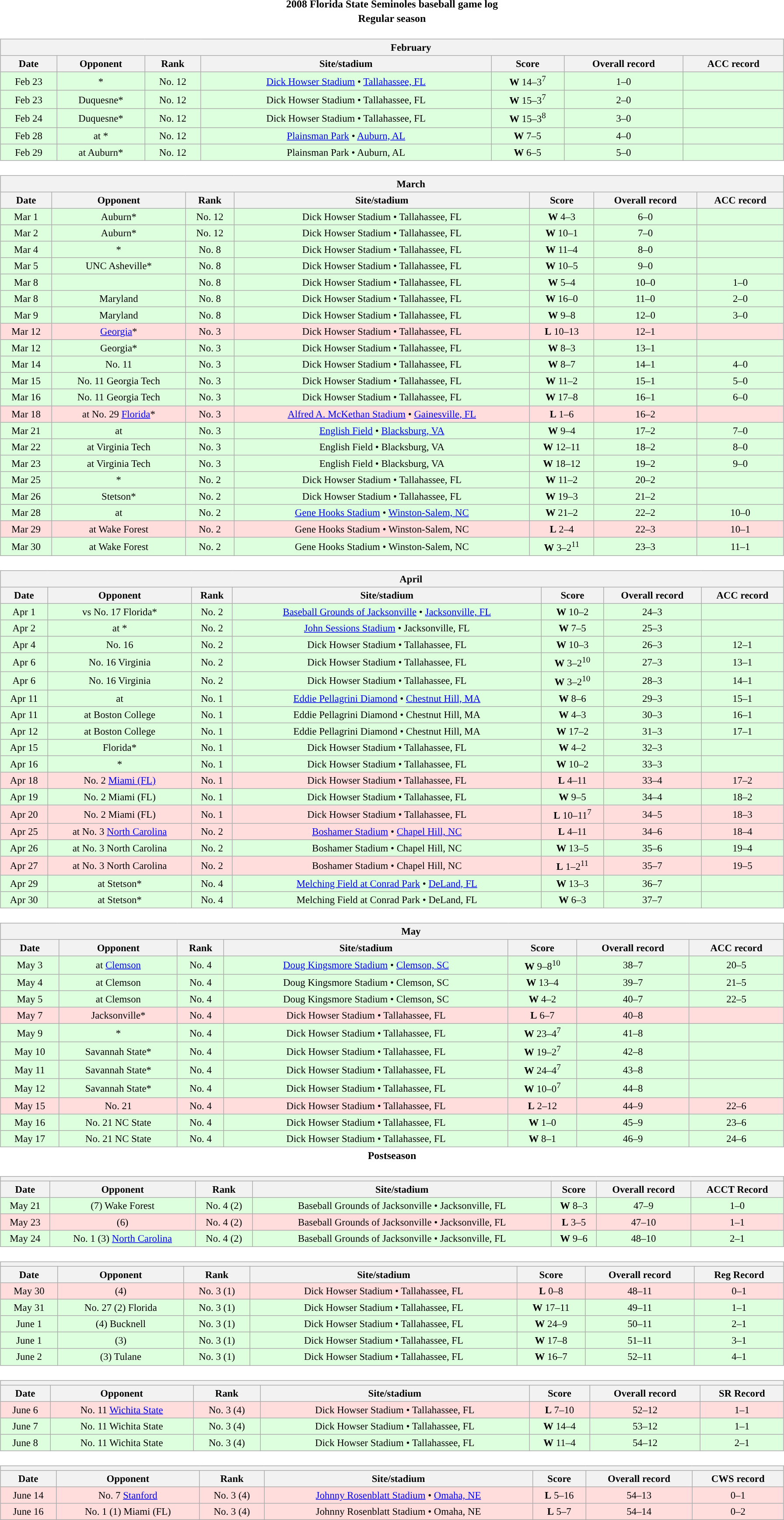<table class="toccolours" width=95% style="margin:1.5em auto; text-align:center;">
<tr>
<th colspan=2>2008 Florida State Seminoles baseball game log</th>
</tr>
<tr>
<th colspan=2>Regular season</th>
</tr>
<tr valign="top">
<td><br><table class="wikitable collapsible collapsed" style="margin:auto; font-size:95%; width:100%">
<tr>
<th colspan=11 style="padding-left:4em;">February</th>
</tr>
<tr>
<th>Date</th>
<th>Opponent</th>
<th>Rank</th>
<th>Site/stadium</th>
<th>Score</th>
<th>Overall record</th>
<th>ACC record</th>
</tr>
<tr bgcolor=ddffdd>
<td>Feb 23</td>
<td>*</td>
<td>No. 12</td>
<td><a href='#'>Dick Howser Stadium</a> • <a href='#'>Tallahassee, FL</a></td>
<td><strong>W</strong> 14–3<sup>7</sup></td>
<td>1–0</td>
<td></td>
</tr>
<tr bgcolor=ddffdd>
<td>Feb 23</td>
<td>Duquesne*</td>
<td>No. 12</td>
<td>Dick Howser Stadium • Tallahassee, FL</td>
<td><strong>W</strong> 15–3<sup>7</sup></td>
<td>2–0</td>
<td></td>
</tr>
<tr bgcolor=ddffdd>
<td>Feb 24</td>
<td>Duquesne*</td>
<td>No. 12</td>
<td>Dick Howser Stadium • Tallahassee, FL</td>
<td><strong>W</strong> 15–3<sup>8</sup></td>
<td>3–0</td>
<td></td>
</tr>
<tr bgcolor=ddffdd>
<td>Feb 28</td>
<td>at *</td>
<td>No. 12</td>
<td><a href='#'>Plainsman Park</a> • <a href='#'>Auburn, AL</a></td>
<td><strong>W</strong> 7–5</td>
<td>4–0</td>
<td></td>
</tr>
<tr bgcolor=ddffdd>
<td>Feb 29</td>
<td>at Auburn*</td>
<td>No. 12</td>
<td>Plainsman Park • Auburn, AL</td>
<td><strong>W</strong> 6–5</td>
<td>5–0</td>
<td></td>
</tr>
</table>
</td>
</tr>
<tr>
<td><br><table class="wikitable collapsible collapsed" style="margin:auto; font-size:95%; width:100%">
<tr>
<th colspan=11 style="padding-left:4em;">March</th>
</tr>
<tr>
<th>Date</th>
<th>Opponent</th>
<th>Rank</th>
<th>Site/stadium</th>
<th>Score</th>
<th>Overall record</th>
<th>ACC record</th>
</tr>
<tr bgcolor=ddffdd>
<td>Mar 1</td>
<td>Auburn*</td>
<td>No. 12</td>
<td>Dick Howser Stadium • Tallahassee, FL</td>
<td><strong>W</strong> 4–3</td>
<td>6–0</td>
<td></td>
</tr>
<tr bgcolor=ddffdd>
<td>Mar 2</td>
<td>Auburn*</td>
<td>No. 12</td>
<td>Dick Howser Stadium • Tallahassee, FL</td>
<td><strong>W</strong> 10–1</td>
<td>7–0</td>
<td></td>
</tr>
<tr bgcolor=ddffdd>
<td>Mar 4</td>
<td>*</td>
<td>No. 8</td>
<td>Dick Howser Stadium • Tallahassee, FL</td>
<td><strong>W</strong> 11–4</td>
<td>8–0</td>
<td></td>
</tr>
<tr bgcolor=ddffdd>
<td>Mar 5</td>
<td>UNC Asheville*</td>
<td>No. 8</td>
<td>Dick Howser Stadium • Tallahassee, FL</td>
<td><strong>W</strong> 10–5</td>
<td>9–0</td>
<td></td>
</tr>
<tr bgcolor=ddffdd>
<td>Mar 8</td>
<td></td>
<td>No. 8</td>
<td>Dick Howser Stadium • Tallahassee, FL</td>
<td><strong>W</strong> 5–4</td>
<td>10–0</td>
<td>1–0</td>
</tr>
<tr bgcolor=ddffdd>
<td>Mar 8</td>
<td>Maryland</td>
<td>No. 8</td>
<td>Dick Howser Stadium • Tallahassee, FL</td>
<td><strong>W</strong> 16–0</td>
<td>11–0</td>
<td>2–0</td>
</tr>
<tr bgcolor=ddffdd>
<td>Mar 9</td>
<td>Maryland</td>
<td>No. 8</td>
<td>Dick Howser Stadium • Tallahassee, FL</td>
<td><strong>W</strong> 9–8</td>
<td>12–0</td>
<td>3–0</td>
</tr>
<tr bgcolor=ffdddd>
<td>Mar 12</td>
<td><a href='#'>Georgia</a>*</td>
<td>No. 3</td>
<td>Dick Howser Stadium • Tallahassee, FL</td>
<td><strong>L</strong> 10–13</td>
<td>12–1</td>
<td></td>
</tr>
<tr bgcolor=ddffdd>
<td>Mar 12</td>
<td>Georgia*</td>
<td>No. 3</td>
<td>Dick Howser Stadium • Tallahassee, FL</td>
<td><strong>W</strong> 8–3</td>
<td>13–1</td>
<td></td>
</tr>
<tr bgcolor=ddffdd>
<td>Mar 14</td>
<td>No. 11 </td>
<td>No. 3</td>
<td>Dick Howser Stadium • Tallahassee, FL</td>
<td><strong>W</strong> 8–7</td>
<td>14–1</td>
<td>4–0</td>
</tr>
<tr bgcolor=ddffdd>
<td>Mar 15</td>
<td>No. 11 Georgia Tech</td>
<td>No. 3</td>
<td>Dick Howser Stadium • Tallahassee, FL</td>
<td><strong>W</strong> 11–2</td>
<td>15–1</td>
<td>5–0</td>
</tr>
<tr bgcolor=ddffdd>
<td>Mar 16</td>
<td>No. 11 Georgia Tech</td>
<td>No. 3</td>
<td>Dick Howser Stadium • Tallahassee, FL</td>
<td><strong>W</strong> 17–8</td>
<td>16–1</td>
<td>6–0</td>
</tr>
<tr bgcolor=ffdddd>
<td>Mar 18</td>
<td>at No. 29 <a href='#'>Florida</a>*</td>
<td>No. 3</td>
<td><a href='#'>Alfred A. McKethan Stadium</a> • <a href='#'>Gainesville, FL</a></td>
<td><strong>L</strong> 1–6</td>
<td>16–2</td>
<td></td>
</tr>
<tr bgcolor=ddffdd>
<td>Mar 21</td>
<td>at </td>
<td>No. 3</td>
<td><a href='#'>English Field</a> • <a href='#'>Blacksburg, VA</a></td>
<td><strong>W</strong> 9–4</td>
<td>17–2</td>
<td>7–0</td>
</tr>
<tr bgcolor=ddffdd>
<td>Mar 22</td>
<td>at Virginia Tech</td>
<td>No. 3</td>
<td>English Field • Blacksburg, VA</td>
<td><strong>W</strong> 12–11</td>
<td>18–2</td>
<td>8–0</td>
</tr>
<tr bgcolor=ddffdd>
<td>Mar 23</td>
<td>at Virginia Tech</td>
<td>No. 3</td>
<td>English Field • Blacksburg, VA</td>
<td><strong>W</strong> 18–12</td>
<td>19–2</td>
<td>9–0</td>
</tr>
<tr bgcolor=ddffdd>
<td>Mar 25</td>
<td>*</td>
<td>No. 2</td>
<td>Dick Howser Stadium • Tallahassee, FL</td>
<td><strong>W</strong> 11–2</td>
<td>20–2</td>
<td></td>
</tr>
<tr bgcolor=ddffdd>
<td>Mar 26</td>
<td>Stetson*</td>
<td>No. 2</td>
<td>Dick Howser Stadium • Tallahassee, FL</td>
<td><strong>W</strong> 19–3</td>
<td>21–2</td>
<td></td>
</tr>
<tr bgcolor=ddffdd>
<td>Mar 28</td>
<td>at </td>
<td>No. 2</td>
<td><a href='#'>Gene Hooks Stadium</a> • <a href='#'>Winston-Salem, NC</a></td>
<td><strong>W</strong> 21–2</td>
<td>22–2</td>
<td>10–0</td>
</tr>
<tr bgcolor=ffdddd>
<td>Mar 29</td>
<td>at Wake Forest</td>
<td>No. 2</td>
<td>Gene Hooks Stadium • Winston-Salem, NC</td>
<td><strong>L</strong> 2–4</td>
<td>22–3</td>
<td>10–1</td>
</tr>
<tr bgcolor=ddffdd>
<td>Mar 30</td>
<td>at Wake Forest</td>
<td>No. 2</td>
<td>Gene Hooks Stadium • Winston-Salem, NC</td>
<td><strong>W</strong> 3–2<sup>11</sup></td>
<td>23–3</td>
<td>11–1</td>
</tr>
</table>
</td>
</tr>
<tr>
<td><br><table class="wikitable collapsible collapsed" style="margin:auto; font-size:95%; width:100%">
<tr>
<th colspan=11 style="padding-left:4em;">April</th>
</tr>
<tr>
<th>Date</th>
<th>Opponent</th>
<th>Rank</th>
<th>Site/stadium</th>
<th>Score</th>
<th>Overall record</th>
<th>ACC record</th>
</tr>
<tr bgcolor=ddffdd>
<td>Apr 1</td>
<td>vs No. 17 Florida*</td>
<td>No. 2</td>
<td><a href='#'>Baseball Grounds of Jacksonville</a> • <a href='#'>Jacksonville, FL</a></td>
<td><strong>W</strong> 10–2</td>
<td>24–3</td>
<td></td>
</tr>
<tr bgcolor=ddffdd>
<td>Apr 2</td>
<td>at *</td>
<td>No. 2</td>
<td><a href='#'>John Sessions Stadium</a> • Jacksonville, FL</td>
<td><strong>W</strong> 7–5</td>
<td>25–3</td>
<td></td>
</tr>
<tr bgcolor=ddffdd>
<td>Apr 4</td>
<td>No. 16 </td>
<td>No. 2</td>
<td>Dick Howser Stadium • Tallahassee, FL</td>
<td><strong>W</strong> 10–3</td>
<td>26–3</td>
<td>12–1</td>
</tr>
<tr bgcolor=ddffdd>
<td>Apr 6</td>
<td>No. 16 Virginia</td>
<td>No. 2</td>
<td>Dick Howser Stadium • Tallahassee, FL</td>
<td><strong>W</strong> 3–2<sup>10</sup></td>
<td>27–3</td>
<td>13–1</td>
</tr>
<tr bgcolor=ddffdd>
<td>Apr 6</td>
<td>No. 16 Virginia</td>
<td>No. 2</td>
<td>Dick Howser Stadium • Tallahassee, FL</td>
<td><strong>W</strong> 3–2<sup>10</sup></td>
<td>28–3</td>
<td>14–1</td>
</tr>
<tr bgcolor=ddffdd>
<td>Apr 11</td>
<td>at </td>
<td>No. 1</td>
<td><a href='#'>Eddie Pellagrini Diamond</a> • <a href='#'>Chestnut Hill, MA</a></td>
<td><strong>W</strong> 8–6</td>
<td>29–3</td>
<td>15–1</td>
</tr>
<tr bgcolor=ddffdd>
<td>Apr 11</td>
<td>at Boston College</td>
<td>No. 1</td>
<td>Eddie Pellagrini Diamond • Chestnut Hill, MA</td>
<td><strong>W</strong> 4–3</td>
<td>30–3</td>
<td>16–1</td>
</tr>
<tr bgcolor=ddffdd>
<td>Apr 12</td>
<td>at Boston College</td>
<td>No. 1</td>
<td>Eddie Pellagrini Diamond • Chestnut Hill, MA</td>
<td><strong>W</strong> 17–2</td>
<td>31–3</td>
<td>17–1</td>
</tr>
<tr bgcolor=ddffdd>
<td>Apr 15</td>
<td>Florida*</td>
<td>No. 1</td>
<td>Dick Howser Stadium • Tallahassee, FL</td>
<td><strong>W</strong> 4–2</td>
<td>32–3</td>
<td></td>
</tr>
<tr bgcolor=ddffdd>
<td>Apr 16</td>
<td>*</td>
<td>No. 1</td>
<td>Dick Howser Stadium • Tallahassee, FL</td>
<td><strong>W</strong> 10–2</td>
<td>33–3</td>
<td></td>
</tr>
<tr bgcolor=ffdddd>
<td>Apr 18</td>
<td>No. 2 <a href='#'>Miami (FL)</a></td>
<td>No. 1</td>
<td>Dick Howser Stadium • Tallahassee, FL</td>
<td><strong>L</strong> 4–11</td>
<td>33–4</td>
<td>17–2</td>
</tr>
<tr bgcolor=ddffdd>
<td>Apr 19</td>
<td>No. 2 Miami (FL)</td>
<td>No. 1</td>
<td>Dick Howser Stadium • Tallahassee, FL</td>
<td><strong>W</strong> 9–5</td>
<td>34–4</td>
<td>18–2</td>
</tr>
<tr bgcolor=ffdddd>
<td>Apr 20</td>
<td>No. 2 Miami (FL)</td>
<td>No. 1</td>
<td>Dick Howser Stadium • Tallahassee, FL</td>
<td><strong>L</strong> 10–11<sup>7</sup></td>
<td>34–5</td>
<td>18–3</td>
</tr>
<tr bgcolor=ffdddd>
<td>Apr 25</td>
<td>at No. 3 <a href='#'>North Carolina</a></td>
<td>No. 2</td>
<td><a href='#'>Boshamer Stadium</a> • <a href='#'>Chapel Hill, NC</a></td>
<td><strong>L</strong> 4–11</td>
<td>34–6</td>
<td>18–4</td>
</tr>
<tr bgcolor=ddffdd>
<td>Apr 26</td>
<td>at No. 3 North Carolina</td>
<td>No. 2</td>
<td>Boshamer Stadium • Chapel Hill, NC</td>
<td><strong>W</strong> 13–5</td>
<td>35–6</td>
<td>19–4</td>
</tr>
<tr bgcolor=ffdddd>
<td>Apr 27</td>
<td>at No. 3 North Carolina</td>
<td>No. 2</td>
<td>Boshamer Stadium • Chapel Hill, NC</td>
<td><strong>L</strong> 1–2<sup>11</sup></td>
<td>35–7</td>
<td>19–5</td>
</tr>
<tr bgcolor=ddffdd>
<td>Apr 29</td>
<td>at Stetson*</td>
<td>No. 4</td>
<td><a href='#'>Melching Field at Conrad Park</a> • <a href='#'>DeLand, FL</a></td>
<td><strong>W</strong> 13–3</td>
<td>36–7</td>
<td></td>
</tr>
<tr bgcolor=ddffdd>
<td>Apr 30</td>
<td>at Stetson*</td>
<td>No. 4</td>
<td>Melching Field at Conrad Park • DeLand, FL</td>
<td><strong>W</strong> 6–3</td>
<td>37–7</td>
<td></td>
</tr>
</table>
</td>
</tr>
<tr>
<td><br><table class="wikitable collapsible collapsed" style="margin:auto; font-size:95%; width:100%">
<tr>
<th colspan=11 style="padding-left:4em;">May</th>
</tr>
<tr>
<th>Date</th>
<th>Opponent</th>
<th>Rank</th>
<th>Site/stadium</th>
<th>Score</th>
<th>Overall record</th>
<th>ACC record</th>
</tr>
<tr bgcolor=ddffdd>
<td>May 3</td>
<td>at <a href='#'>Clemson</a></td>
<td>No. 4</td>
<td><a href='#'>Doug Kingsmore Stadium</a> • <a href='#'>Clemson, SC</a></td>
<td><strong>W</strong> 9–8<sup>10</sup></td>
<td>38–7</td>
<td>20–5</td>
</tr>
<tr bgcolor=ddffdd>
<td>May 4</td>
<td>at Clemson</td>
<td>No. 4</td>
<td>Doug Kingsmore Stadium • Clemson, SC</td>
<td><strong>W</strong> 13–4</td>
<td>39–7</td>
<td>21–5</td>
</tr>
<tr bgcolor=ddffdd>
<td>May 5</td>
<td>at Clemson</td>
<td>No. 4</td>
<td>Doug Kingsmore Stadium • Clemson, SC</td>
<td><strong>W</strong> 4–2</td>
<td>40–7</td>
<td>22–5</td>
</tr>
<tr bgcolor=ffdddd>
<td>May 7</td>
<td>Jacksonville*</td>
<td>No. 4</td>
<td>Dick Howser Stadium • Tallahassee, FL</td>
<td><strong>L</strong> 6–7</td>
<td>40–8</td>
<td></td>
</tr>
<tr bgcolor=ddffdd>
<td>May 9</td>
<td>*</td>
<td>No. 4</td>
<td>Dick Howser Stadium • Tallahassee, FL</td>
<td><strong>W</strong> 23–4<sup>7</sup></td>
<td>41–8</td>
<td></td>
</tr>
<tr bgcolor=ddffdd>
<td>May 10</td>
<td>Savannah State*</td>
<td>No. 4</td>
<td>Dick Howser Stadium • Tallahassee, FL</td>
<td><strong>W</strong> 19–2<sup>7</sup></td>
<td>42–8</td>
<td></td>
</tr>
<tr bgcolor=ddffdd>
<td>May 11</td>
<td>Savannah State*</td>
<td>No. 4</td>
<td>Dick Howser Stadium • Tallahassee, FL</td>
<td><strong>W</strong> 24–4<sup>7</sup></td>
<td>43–8</td>
<td></td>
</tr>
<tr bgcolor=ddffdd>
<td>May 12</td>
<td>Savannah State*</td>
<td>No. 4</td>
<td>Dick Howser Stadium • Tallahassee, FL</td>
<td><strong>W</strong> 10–0<sup>7</sup></td>
<td>44–8</td>
<td></td>
</tr>
<tr bgcolor=ffdddd>
<td>May 15</td>
<td>No. 21 </td>
<td>No. 4</td>
<td>Dick Howser Stadium • Tallahassee, FL</td>
<td><strong>L</strong> 2–12</td>
<td>44–9</td>
<td>22–6</td>
</tr>
<tr bgcolor=ddffdd>
<td>May 16</td>
<td>No. 21 NC State</td>
<td>No. 4</td>
<td>Dick Howser Stadium • Tallahassee, FL</td>
<td><strong>W</strong> 1–0</td>
<td>45–9</td>
<td>23–6</td>
</tr>
<tr bgcolor=ddffdd>
<td>May 17</td>
<td>No. 21 NC State</td>
<td>No. 4</td>
<td>Dick Howser Stadium • Tallahassee, FL</td>
<td><strong>W</strong> 8–1</td>
<td>46–9</td>
<td>24–6</td>
</tr>
</table>
</td>
</tr>
<tr>
<th colspan=2>Postseason</th>
</tr>
<tr valign="top">
<td><br><table class="wikitable collapsible collapsed" style="margin:auto; font-size:95%; width:100%">
<tr>
<th colspan=11 style="padding-left:4em;"><a href='#'></a></th>
</tr>
<tr>
<th>Date</th>
<th>Opponent</th>
<th>Rank</th>
<th>Site/stadium</th>
<th>Score</th>
<th>Overall record</th>
<th>ACCT Record</th>
</tr>
<tr bgcolor=ddffdd>
<td>May 21</td>
<td>(7) Wake Forest</td>
<td>No. 4 (2)</td>
<td>Baseball Grounds of Jacksonville • Jacksonville, FL</td>
<td><strong>W</strong> 8–3</td>
<td>47–9</td>
<td>1–0</td>
</tr>
<tr bgcolor=ffdddd>
<td>May 23</td>
<td>(6) </td>
<td>No. 4 (2)</td>
<td>Baseball Grounds of Jacksonville • Jacksonville, FL</td>
<td><strong>L</strong> 3–5</td>
<td>47–10</td>
<td>1–1</td>
</tr>
<tr bgcolor=ddffdd>
<td>May 24</td>
<td>No. 1 (3) <a href='#'>North Carolina</a></td>
<td>No. 4 (2)</td>
<td>Baseball Grounds of Jacksonville • Jacksonville, FL</td>
<td><strong>W</strong> 9–6</td>
<td>48–10</td>
<td>2–1</td>
</tr>
</table>
</td>
</tr>
<tr valign="top">
<td><br><table class="wikitable collapsible collapsed" style="margin:auto; font-size:95%; width:100%">
<tr>
<th colspan=11 style="padding-left:4em;"><a href='#'></a></th>
</tr>
<tr>
<th>Date</th>
<th>Opponent</th>
<th>Rank</th>
<th>Site/stadium</th>
<th>Score</th>
<th>Overall record</th>
<th>Reg Record</th>
</tr>
<tr bgcolor=ffdddd>
<td>May 30</td>
<td>(4) </td>
<td>No. 3 (1)</td>
<td>Dick Howser Stadium • Tallahassee, FL</td>
<td><strong>L</strong> 0–8</td>
<td>48–11</td>
<td>0–1</td>
</tr>
<tr bgcolor=ddffdd>
<td>May 31</td>
<td>No. 27 (2) Florida</td>
<td>No. 3 (1)</td>
<td>Dick Howser Stadium • Tallahassee, FL</td>
<td><strong>W</strong> 17–11</td>
<td>49–11</td>
<td>1–1</td>
</tr>
<tr bgcolor=ddffdd>
<td>June 1</td>
<td>(4) Bucknell</td>
<td>No. 3 (1)</td>
<td>Dick Howser Stadium • Tallahassee, FL</td>
<td><strong>W</strong> 24–9</td>
<td>50–11</td>
<td>2–1</td>
</tr>
<tr bgcolor=ddffdd>
<td>June 1</td>
<td>(3) </td>
<td>No. 3 (1)</td>
<td>Dick Howser Stadium • Tallahassee, FL</td>
<td><strong>W</strong> 17–8</td>
<td>51–11</td>
<td>3–1</td>
</tr>
<tr bgcolor=ddffdd>
<td>June 2</td>
<td>(3) Tulane</td>
<td>No. 3 (1)</td>
<td>Dick Howser Stadium • Tallahassee, FL</td>
<td><strong>W</strong> 16–7</td>
<td>52–11</td>
<td>4–1</td>
</tr>
</table>
</td>
</tr>
<tr valign="top">
<td><br><table class="wikitable collapsible collapsed" style="margin:auto; font-size:95%; width:100%">
<tr>
<th colspan=11 style="padding-left:4em;"><a href='#'></a></th>
</tr>
<tr>
<th>Date</th>
<th>Opponent</th>
<th>Rank</th>
<th>Site/stadium</th>
<th>Score</th>
<th>Overall record</th>
<th>SR Record</th>
</tr>
<tr bgcolor=ffdddd>
<td>June 6</td>
<td>No. 11 <a href='#'>Wichita State</a></td>
<td>No. 3 (4)</td>
<td>Dick Howser Stadium • Tallahassee, FL</td>
<td><strong>L</strong> 7–10</td>
<td>52–12</td>
<td>1–1</td>
</tr>
<tr bgcolor=ddffdd>
<td>June 7</td>
<td>No. 11 Wichita State</td>
<td>No. 3 (4)</td>
<td>Dick Howser Stadium • Tallahassee, FL</td>
<td><strong>W</strong> 14–4</td>
<td>53–12</td>
<td>1–1</td>
</tr>
<tr bgcolor=ddffdd>
<td>June 8</td>
<td>No. 11 Wichita State</td>
<td>No. 3  (4)</td>
<td>Dick Howser Stadium • Tallahassee, FL</td>
<td><strong>W</strong> 11–4</td>
<td>54–12</td>
<td>2–1</td>
</tr>
</table>
</td>
</tr>
<tr valign="top">
<td><br><table class="wikitable collapsible collapsed" style="margin:auto; font-size:95%; width:100%">
<tr>
<th colspan=11 style="padding-left:4em; "><a href='#'></a></th>
</tr>
<tr>
<th>Date</th>
<th>Opponent</th>
<th>Rank</th>
<th>Site/stadium</th>
<th>Score</th>
<th>Overall record</th>
<th>CWS record</th>
</tr>
<tr bgcolor=ffdddd>
<td>June 14</td>
<td>No. 7 <a href='#'>Stanford</a></td>
<td>No. 3 (4)</td>
<td><a href='#'>Johnny Rosenblatt Stadium</a> • <a href='#'>Omaha, NE</a></td>
<td><strong>L</strong> 5–16</td>
<td>54–13</td>
<td>0–1</td>
</tr>
<tr bgcolor=ffdddd>
<td>June 16</td>
<td>No. 1 (1) Miami (FL)</td>
<td>No. 3  (4)</td>
<td>Johnny Rosenblatt Stadium • Omaha, NE</td>
<td><strong>L</strong> 5–7</td>
<td>54–14</td>
<td>0–2</td>
</tr>
</table>
</td>
</tr>
</table>
